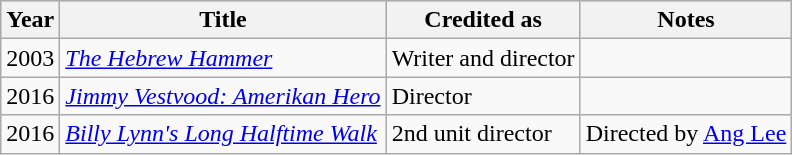<table class="wikitable">
<tr style="background:#ccc; text-align:center;">
<th scope="col">Year</th>
<th scope="col">Title</th>
<th scope="col">Credited as</th>
<th scope="col">Notes</th>
</tr>
<tr>
<td>2003</td>
<td><em><a href='#'>The Hebrew Hammer</a></em></td>
<td>Writer and director</td>
<td></td>
</tr>
<tr>
<td>2016</td>
<td><em><a href='#'>Jimmy Vestvood: Amerikan Hero</a></em></td>
<td>Director</td>
<td></td>
</tr>
<tr>
<td>2016</td>
<td><em><a href='#'>Billy Lynn's Long Halftime Walk</a></em></td>
<td>2nd unit director</td>
<td>Directed by <a href='#'>Ang Lee</a></td>
</tr>
</table>
